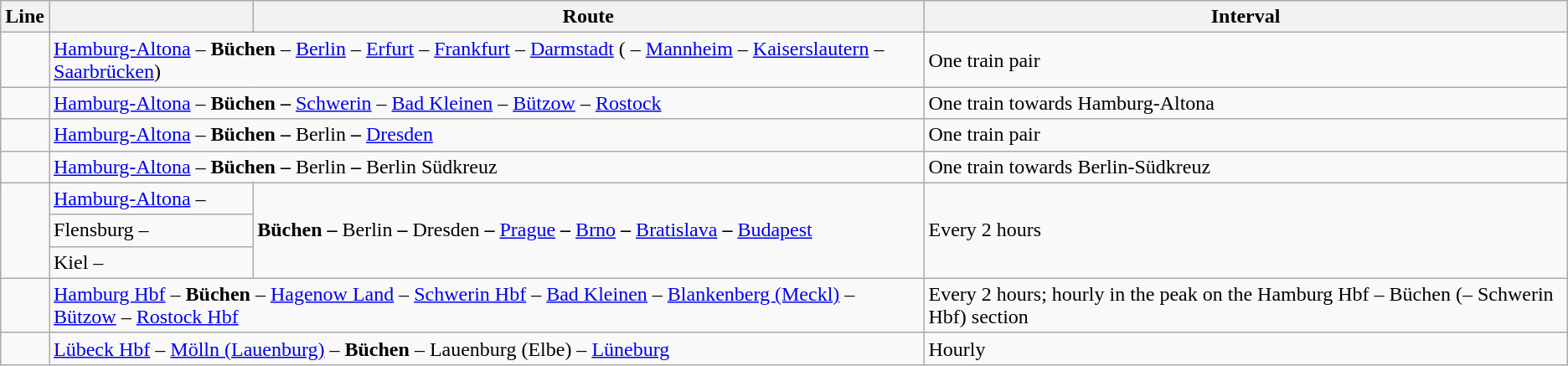<table class="wikitable">
<tr>
<th>Line</th>
<th></th>
<th>Route</th>
<th>Interval</th>
</tr>
<tr>
<td></td>
<td colspan="2"><a href='#'>Hamburg-Altona</a> – <strong>Büchen</strong> – <a href='#'>Berlin</a> – <a href='#'>Erfurt</a> – <a href='#'>Frankfurt</a> – <a href='#'>Darmstadt</a> ( – <a href='#'>Mannheim</a> – <a href='#'>Kaiserslautern</a> – <a href='#'>Saarbrücken</a>)</td>
<td>One train pair</td>
</tr>
<tr>
<td></td>
<td colspan="2"><a href='#'>Hamburg-Altona</a> – <strong>Büchen –</strong> <a href='#'>Schwerin</a> – <a href='#'>Bad Kleinen</a> – <a href='#'>Bützow</a> – <a href='#'>Rostock</a></td>
<td>One train towards Hamburg-Altona</td>
</tr>
<tr>
<td></td>
<td colspan="2"><a href='#'>Hamburg-Altona</a> – <strong>Büchen –</strong> Berlin<strong> –</strong> <a href='#'>Dresden</a></td>
<td>One train pair</td>
</tr>
<tr>
<td></td>
<td colspan="2"><a href='#'>Hamburg-Altona</a> – <strong>Büchen –</strong> Berlin<strong> –</strong> Berlin Südkreuz</td>
<td>One train towards Berlin-Südkreuz</td>
</tr>
<tr>
<td rowspan="3"></td>
<td><a href='#'>Hamburg-Altona</a> –</td>
<td rowspan="3"><strong>Büchen –</strong> Berlin<strong> –</strong> Dresden<strong> –</strong> <a href='#'>Prague</a><strong> –</strong> <a href='#'>Brno</a><strong> –</strong> <a href='#'>Bratislava</a><strong> –</strong> <a href='#'>Budapest</a></td>
<td rowspan="3">Every 2 hours</td>
</tr>
<tr>
<td>Flensburg –</td>
</tr>
<tr>
<td>Kiel –</td>
</tr>
<tr>
<td align="center"></td>
<td colspan="2"><a href='#'>Hamburg Hbf</a> – <strong>Büchen</strong> – <a href='#'>Hagenow Land</a> – <a href='#'>Schwerin Hbf</a> – <a href='#'>Bad Kleinen</a> – <a href='#'>Blankenberg (Meckl)</a> – <a href='#'>Bützow</a> – <a href='#'>Rostock Hbf</a></td>
<td>Every 2 hours; hourly in the peak on the Hamburg Hbf – Büchen (– Schwerin Hbf) section</td>
</tr>
<tr>
<td align="center"></td>
<td colspan="2"><a href='#'>Lübeck Hbf</a> – <a href='#'>Mölln (Lauenburg)</a> – <strong>Büchen</strong> – Lauenburg (Elbe) – <a href='#'>Lüneburg</a></td>
<td>Hourly</td>
</tr>
</table>
